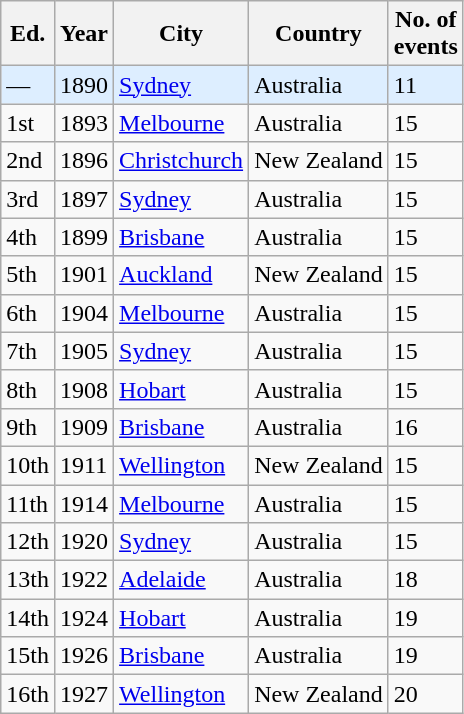<table class=wikitable>
<tr>
<th>Ed.</th>
<th>Year</th>
<th>City</th>
<th>Country</th>
<th>No. of<br>events</th>
</tr>
<tr bgcolor=#DDEEFF>
<td>—</td>
<td>1890</td>
<td><a href='#'>Sydney</a></td>
<td>Australia</td>
<td>11</td>
</tr>
<tr>
<td>1st</td>
<td>1893</td>
<td><a href='#'>Melbourne</a></td>
<td>Australia</td>
<td>15</td>
</tr>
<tr>
<td>2nd</td>
<td>1896</td>
<td><a href='#'>Christchurch</a></td>
<td>New Zealand</td>
<td>15</td>
</tr>
<tr>
<td>3rd</td>
<td>1897</td>
<td><a href='#'>Sydney</a></td>
<td>Australia</td>
<td>15</td>
</tr>
<tr>
<td>4th</td>
<td>1899</td>
<td><a href='#'>Brisbane</a></td>
<td>Australia</td>
<td>15</td>
</tr>
<tr>
<td>5th</td>
<td>1901</td>
<td><a href='#'>Auckland</a></td>
<td>New Zealand</td>
<td>15</td>
</tr>
<tr>
<td>6th</td>
<td>1904</td>
<td><a href='#'>Melbourne</a></td>
<td>Australia</td>
<td>15</td>
</tr>
<tr>
<td>7th</td>
<td>1905</td>
<td><a href='#'>Sydney</a></td>
<td>Australia</td>
<td>15</td>
</tr>
<tr>
<td>8th</td>
<td>1908</td>
<td><a href='#'>Hobart</a></td>
<td>Australia</td>
<td>15</td>
</tr>
<tr>
<td>9th</td>
<td>1909</td>
<td><a href='#'>Brisbane</a></td>
<td>Australia</td>
<td>16</td>
</tr>
<tr>
<td>10th</td>
<td>1911</td>
<td><a href='#'>Wellington</a></td>
<td>New Zealand</td>
<td>15</td>
</tr>
<tr>
<td>11th</td>
<td>1914</td>
<td><a href='#'>Melbourne</a></td>
<td>Australia</td>
<td>15</td>
</tr>
<tr>
<td>12th</td>
<td>1920</td>
<td><a href='#'>Sydney</a></td>
<td>Australia</td>
<td>15</td>
</tr>
<tr>
<td>13th</td>
<td>1922</td>
<td><a href='#'>Adelaide</a></td>
<td>Australia</td>
<td>18</td>
</tr>
<tr>
<td>14th</td>
<td>1924</td>
<td><a href='#'>Hobart</a></td>
<td>Australia</td>
<td>19</td>
</tr>
<tr>
<td>15th</td>
<td>1926</td>
<td><a href='#'>Brisbane</a></td>
<td>Australia</td>
<td>19</td>
</tr>
<tr>
<td>16th</td>
<td>1927</td>
<td><a href='#'>Wellington</a></td>
<td>New Zealand</td>
<td>20</td>
</tr>
</table>
